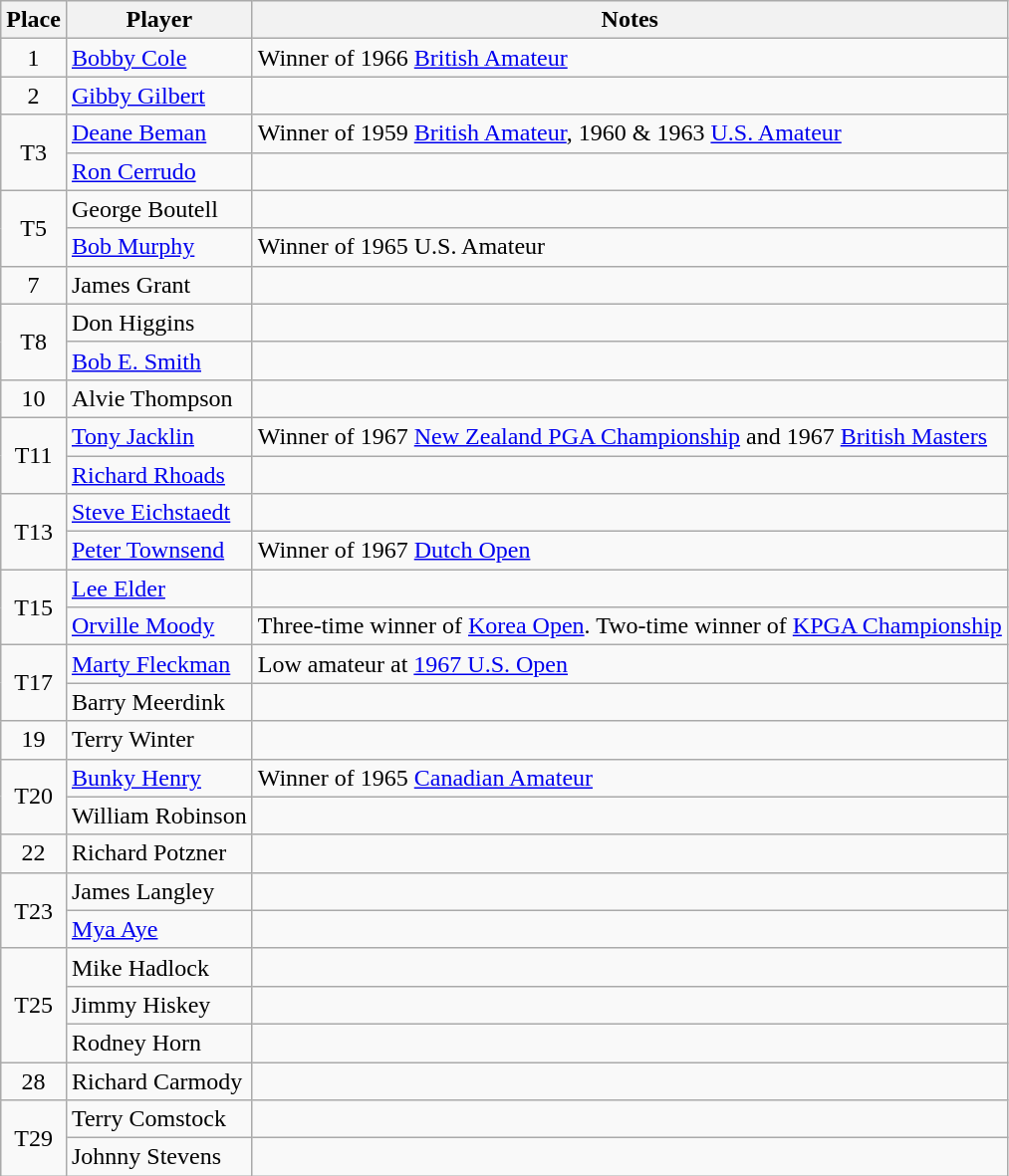<table class="wikitable sortable">
<tr>
<th>Place</th>
<th>Player</th>
<th>Notes</th>
</tr>
<tr>
<td align=center>1</td>
<td> <a href='#'>Bobby Cole</a></td>
<td>Winner of 1966 <a href='#'>British Amateur</a></td>
</tr>
<tr>
<td align=center>2</td>
<td> <a href='#'>Gibby Gilbert</a></td>
<td></td>
</tr>
<tr>
<td align=center rowspan=2>T3</td>
<td> <a href='#'>Deane Beman</a></td>
<td>Winner of 1959 <a href='#'>British Amateur</a>, 1960 & 1963 <a href='#'>U.S. Amateur</a></td>
</tr>
<tr>
<td> <a href='#'>Ron Cerrudo</a></td>
<td></td>
</tr>
<tr>
<td align=center rowspan=2>T5</td>
<td> George Boutell</td>
<td></td>
</tr>
<tr>
<td> <a href='#'>Bob Murphy</a></td>
<td>Winner of 1965 U.S. Amateur</td>
</tr>
<tr>
<td align=center>7</td>
<td> James Grant</td>
<td></td>
</tr>
<tr>
<td align=center rowspan=2>T8</td>
<td> Don Higgins</td>
<td></td>
</tr>
<tr>
<td> <a href='#'>Bob E. Smith</a></td>
<td></td>
</tr>
<tr>
<td align=center>10</td>
<td> Alvie Thompson</td>
<td></td>
</tr>
<tr>
<td align=center rowspan=2>T11</td>
<td> <a href='#'>Tony Jacklin</a></td>
<td>Winner of 1967 <a href='#'>New Zealand PGA Championship</a> and 1967 <a href='#'>British Masters</a></td>
</tr>
<tr>
<td> <a href='#'>Richard Rhoads</a></td>
<td></td>
</tr>
<tr>
<td align=center rowspan=2>T13</td>
<td> <a href='#'>Steve Eichstaedt</a></td>
<td></td>
</tr>
<tr>
<td> <a href='#'>Peter Townsend</a></td>
<td>Winner of 1967 <a href='#'>Dutch Open</a></td>
</tr>
<tr>
<td align=center rowspan=2>T15</td>
<td> <a href='#'>Lee Elder</a></td>
<td></td>
</tr>
<tr>
<td> <a href='#'>Orville Moody</a></td>
<td>Three-time winner of <a href='#'>Korea Open</a>. Two-time winner of <a href='#'>KPGA Championship</a></td>
</tr>
<tr>
<td align=center rowspan=2>T17</td>
<td> <a href='#'>Marty Fleckman</a></td>
<td>Low amateur at <a href='#'>1967 U.S. Open</a></td>
</tr>
<tr>
<td> Barry Meerdink</td>
<td></td>
</tr>
<tr>
<td align=center>19</td>
<td> Terry Winter</td>
<td></td>
</tr>
<tr>
<td align=center rowspan=2>T20</td>
<td> <a href='#'>Bunky Henry</a></td>
<td>Winner of 1965 <a href='#'>Canadian Amateur</a></td>
</tr>
<tr>
<td> William Robinson</td>
<td></td>
</tr>
<tr>
<td align=center>22</td>
<td> Richard Potzner</td>
<td></td>
</tr>
<tr>
<td align=center rowspan=2>T23</td>
<td> James Langley</td>
<td></td>
</tr>
<tr>
<td> <a href='#'>Mya Aye</a></td>
<td></td>
</tr>
<tr>
<td align=center rowspan=3>T25</td>
<td> Mike Hadlock</td>
<td></td>
</tr>
<tr>
<td> Jimmy Hiskey</td>
<td></td>
</tr>
<tr>
<td> Rodney Horn</td>
<td></td>
</tr>
<tr>
<td align=center>28</td>
<td> Richard Carmody</td>
<td></td>
</tr>
<tr>
<td align=center rowspan=2>T29</td>
<td> Terry Comstock</td>
<td></td>
</tr>
<tr>
<td> Johnny Stevens</td>
<td></td>
</tr>
</table>
